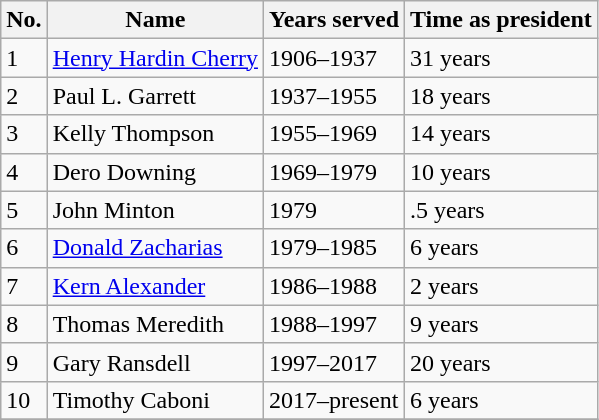<table class="wikitable sortable">
<tr>
<th>No.</th>
<th>Name</th>
<th>Years served</th>
<th>Time as president</th>
</tr>
<tr>
<td>1</td>
<td><a href='#'>Henry Hardin Cherry</a></td>
<td>1906–1937</td>
<td>31 years</td>
</tr>
<tr>
<td>2</td>
<td>Paul L. Garrett</td>
<td>1937–1955</td>
<td>18 years</td>
</tr>
<tr>
<td>3</td>
<td>Kelly Thompson</td>
<td>1955–1969</td>
<td>14 years</td>
</tr>
<tr>
<td>4</td>
<td>Dero Downing</td>
<td>1969–1979</td>
<td>10 years</td>
</tr>
<tr>
<td>5</td>
<td>John Minton</td>
<td>1979</td>
<td>.5 years</td>
</tr>
<tr>
<td>6</td>
<td><a href='#'>Donald Zacharias</a></td>
<td>1979–1985</td>
<td>6 years</td>
</tr>
<tr>
<td>7</td>
<td><a href='#'>Kern Alexander</a></td>
<td>1986–1988</td>
<td>2 years</td>
</tr>
<tr>
<td>8</td>
<td>Thomas Meredith</td>
<td>1988–1997</td>
<td>9 years</td>
</tr>
<tr>
<td>9</td>
<td>Gary Ransdell</td>
<td>1997–2017</td>
<td>20 years</td>
</tr>
<tr>
<td>10</td>
<td>Timothy Caboni</td>
<td>2017–present</td>
<td>6 years</td>
</tr>
<tr>
</tr>
</table>
